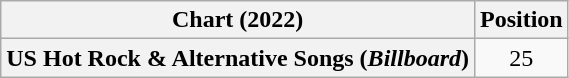<table class="wikitable plainrowheaders" style="text-align:center">
<tr>
<th scope="col">Chart (2022)</th>
<th scope="col">Position</th>
</tr>
<tr>
<th scope="row">US Hot Rock & Alternative Songs (<em>Billboard</em>)</th>
<td>25</td>
</tr>
</table>
